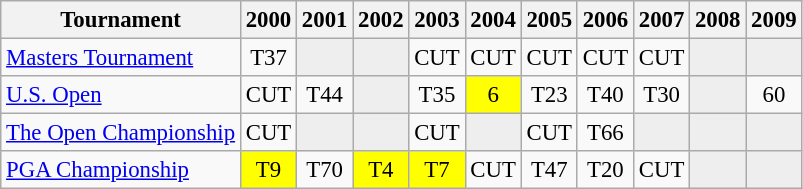<table class="wikitable" style="font-size:95%;text-align:center;">
<tr>
<th>Tournament</th>
<th>2000</th>
<th>2001</th>
<th>2002</th>
<th>2003</th>
<th>2004</th>
<th>2005</th>
<th>2006</th>
<th>2007</th>
<th>2008</th>
<th>2009</th>
</tr>
<tr>
<td align=left><a href='#'>Masters Tournament</a></td>
<td>T37</td>
<td style="background:#eeeeee;"></td>
<td style="background:#eeeeee;"></td>
<td>CUT</td>
<td>CUT</td>
<td>CUT</td>
<td>CUT</td>
<td>CUT</td>
<td style="background:#eeeeee;"></td>
<td style="background:#eeeeee;"></td>
</tr>
<tr>
<td align=left><a href='#'>U.S. Open</a></td>
<td>CUT</td>
<td>T44</td>
<td style="background:#eeeeee;"></td>
<td>T35</td>
<td style="background:yellow;">6</td>
<td>T23</td>
<td>T40</td>
<td>T30</td>
<td style="background:#eeeeee;"></td>
<td>60</td>
</tr>
<tr>
<td align=left><a href='#'>The Open Championship</a></td>
<td>CUT</td>
<td style="background:#eeeeee;"></td>
<td style="background:#eeeeee;"></td>
<td>CUT</td>
<td style="background:#eeeeee;"></td>
<td>CUT</td>
<td>T66</td>
<td style="background:#eeeeee;"></td>
<td style="background:#eeeeee;"></td>
<td style="background:#eeeeee;"></td>
</tr>
<tr>
<td align=left><a href='#'>PGA Championship</a></td>
<td style="background:yellow;">T9</td>
<td>T70</td>
<td style="background:yellow;">T4</td>
<td style="background:yellow;">T7</td>
<td>CUT</td>
<td>T47</td>
<td>T20</td>
<td>CUT</td>
<td style="background:#eeeeee;"></td>
<td style="background:#eeeeee;"></td>
</tr>
</table>
